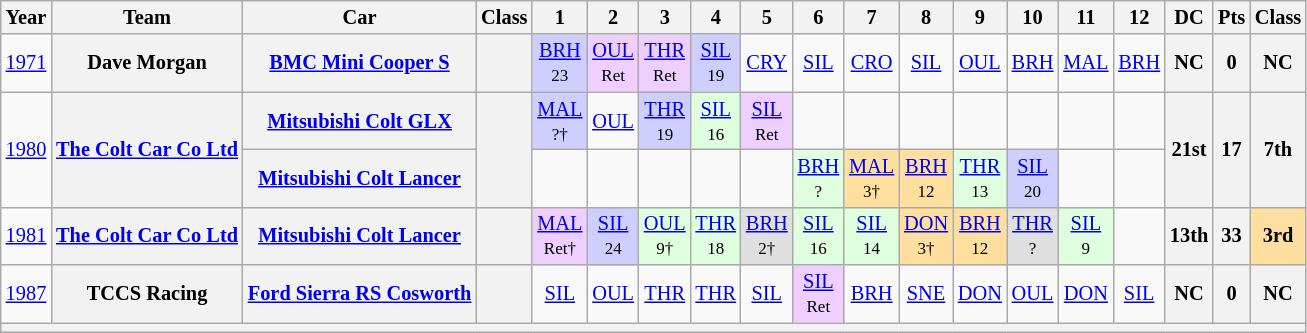<table class="wikitable" style="text-align:center; font-size:85%">
<tr>
<th>Year</th>
<th>Team</th>
<th>Car</th>
<th>Class</th>
<th>1</th>
<th>2</th>
<th>3</th>
<th>4</th>
<th>5</th>
<th>6</th>
<th>7</th>
<th>8</th>
<th>9</th>
<th>10</th>
<th>11</th>
<th>12</th>
<th>DC</th>
<th>Pts</th>
<th>Class</th>
</tr>
<tr>
<td><a href='#'>1971</a></td>
<th>Dave Morgan</th>
<th><a href='#'>BMC Mini Cooper S</a></th>
<th><span></span></th>
<td style="background:#CFCFFF;"><a href='#'>BRH</a><br><small>23</small></td>
<td style="background:#EFCFFF;"><a href='#'>OUL</a><br><small>Ret</small></td>
<td style="background:#EFCFFF;"><a href='#'>THR</a><br><small>Ret</small></td>
<td style="background:#CFCFFF;"><a href='#'>SIL</a><br><small>19</small></td>
<td><a href='#'>CRY</a></td>
<td><a href='#'>SIL</a></td>
<td><a href='#'>CRO</a></td>
<td><a href='#'>SIL</a></td>
<td><a href='#'>OUL</a></td>
<td><a href='#'>BRH</a></td>
<td><a href='#'>MAL</a></td>
<td><a href='#'>BRH</a></td>
<th>NC</th>
<th>0</th>
<th>NC</th>
</tr>
<tr>
<td rowspan=2><a href='#'>1980</a></td>
<th rowspan=2><a href='#'>The Colt Car Co Ltd</a></th>
<th><a href='#'>Mitsubishi Colt GLX</a></th>
<th rowspan=2><span></span></th>
<td style="background:#CFCFFF;"><a href='#'>MAL</a><br><small>?†</small></td>
<td><a href='#'>OUL</a></td>
<td style="background:#CFCFFF;"><a href='#'>THR</a><br><small>19</small></td>
<td style="background:#DFFFDF;"><a href='#'>SIL</a><br><small>16</small></td>
<td style="background:#EFCFFF;"><a href='#'>SIL</a><br><small>Ret</small></td>
<td></td>
<td></td>
<td></td>
<td></td>
<td></td>
<td></td>
<td></td>
<th rowspan=2>21st</th>
<th rowspan=2>17</th>
<th rowspan=2>7th</th>
</tr>
<tr>
<th><a href='#'>Mitsubishi Colt Lancer</a></th>
<td></td>
<td></td>
<td></td>
<td></td>
<td></td>
<td style="background:#DFFFDF;"><a href='#'>BRH</a><br><small>?</small></td>
<td style="background:#FFDF9F;"><a href='#'>MAL</a><br><small>3†</small></td>
<td style="background:#FFDF9F;"><a href='#'>BRH</a><br><small>12</small></td>
<td style="background:#DFFFDF;"><a href='#'>THR</a><br><small>13</small></td>
<td style="background:#CFCFFF;"><a href='#'>SIL</a><br><small>20</small></td>
<td></td>
<td></td>
</tr>
<tr>
<td><a href='#'>1981</a></td>
<th><a href='#'>The Colt Car Co Ltd</a></th>
<th><a href='#'>Mitsubishi Colt Lancer</a></th>
<th><span></span></th>
<td style="background:#EFCFFF;"><a href='#'>MAL</a><br><small>Ret†</small></td>
<td style="background:#CFCFFF;"><a href='#'>SIL</a><br><small>24</small></td>
<td style="background:#DFFFDF;"><a href='#'>OUL</a><br><small>9†</small></td>
<td style="background:#DFFFDF;"><a href='#'>THR</a><br><small>18</small></td>
<td style="background:#DFDFDF;"><a href='#'>BRH</a><br><small>2†</small></td>
<td style="background:#DFFFDF;"><a href='#'>SIL</a><br><small>16</small></td>
<td style="background:#DFFFDF;"><a href='#'>SIL</a><br><small>14</small></td>
<td style="background:#FFDF9F;"><a href='#'>DON</a><br><small>3†</small></td>
<td style="background:#FFDF9F;"><a href='#'>BRH</a><br><small>12</small></td>
<td style="background:#DFDFDF;"><a href='#'>THR</a><br><small>?</small></td>
<td style="background:#DFFFDF;"><a href='#'>SIL</a><br><small>9</small></td>
<td></td>
<th>13th</th>
<th>33</th>
<td style="background:#FFDF9F;"><strong>3rd</strong></td>
</tr>
<tr>
<td><a href='#'>1987</a></td>
<th>TCCS Racing</th>
<th><a href='#'>Ford Sierra RS Cosworth</a></th>
<th><span></span></th>
<td><a href='#'>SIL</a></td>
<td><a href='#'>OUL</a></td>
<td><a href='#'>THR</a></td>
<td><a href='#'>THR</a></td>
<td><a href='#'>SIL</a></td>
<td style="background:#EFCFFF;"><a href='#'>SIL</a><br><small>Ret</small></td>
<td><a href='#'>BRH</a></td>
<td><a href='#'>SNE</a></td>
<td><a href='#'>DON</a></td>
<td><a href='#'>OUL</a></td>
<td><a href='#'>DON</a></td>
<td><a href='#'>SIL</a></td>
<th>NC</th>
<th>0</th>
<th>NC</th>
</tr>
<tr>
<th colspan="19"></th>
</tr>
</table>
